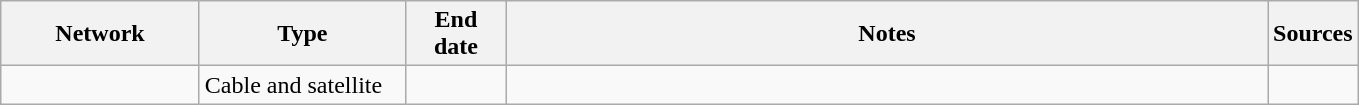<table class="wikitable">
<tr>
<th style="text-align:center; width:125px">Network</th>
<th style="text-align:center; width:130px">Type</th>
<th style="text-align:center; width:60px">End date</th>
<th style="text-align:center; width:500px">Notes</th>
<th style="text-align:center; width:30px">Sources</th>
</tr>
<tr>
<td></td>
<td>Cable and satellite</td>
<td></td>
<td></td>
<td></td>
</tr>
</table>
